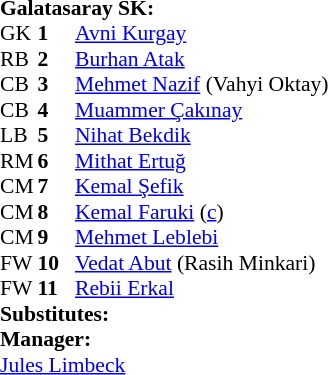<table style="font-size: 90%" cellspacing="0" cellpadding="0">
<tr>
<td colspan="4"><strong>Galatasaray SK:</strong></td>
</tr>
<tr>
<th width="25"></th>
<th width="25"></th>
</tr>
<tr>
<td>GK</td>
<td><strong>1</strong></td>
<td> <a href='#'>Avni Kurgay</a></td>
</tr>
<tr>
<td>RB</td>
<td><strong>2</strong></td>
<td> <a href='#'>Burhan Atak</a></td>
</tr>
<tr>
<td>CB</td>
<td><strong>3</strong></td>
<td> <a href='#'>Mehmet Nazif</a> (Vahyi Oktay)</td>
</tr>
<tr>
<td>CB</td>
<td><strong>4</strong></td>
<td> <a href='#'>Muammer Çakınay</a></td>
</tr>
<tr>
<td>LB</td>
<td><strong>5</strong></td>
<td> <a href='#'>Nihat Bekdik</a></td>
</tr>
<tr>
<td>RM</td>
<td><strong>6</strong></td>
<td> <a href='#'>Mithat Ertuğ</a></td>
</tr>
<tr>
<td>CM</td>
<td><strong>7</strong></td>
<td> <a href='#'>Kemal Şefik</a></td>
</tr>
<tr>
<td>CM</td>
<td><strong>8</strong></td>
<td> <a href='#'>Kemal Faruki</a> (<a href='#'>c</a>)</td>
</tr>
<tr>
<td>CM</td>
<td><strong>9</strong></td>
<td> <a href='#'>Mehmet Leblebi</a></td>
</tr>
<tr>
<td>FW</td>
<td><strong>10</strong></td>
<td> <a href='#'>Vedat Abut</a> (Rasih Minkari)</td>
</tr>
<tr>
<td>FW</td>
<td><strong>11</strong></td>
<td> <a href='#'>Rebii Erkal</a></td>
</tr>
<tr>
<td colspan=4><strong>Substitutes:</strong></td>
</tr>
<tr>
<td colspan=4><strong>Manager:</strong></td>
</tr>
<tr>
<td colspan="4"> <a href='#'>Jules Limbeck</a></td>
</tr>
</table>
